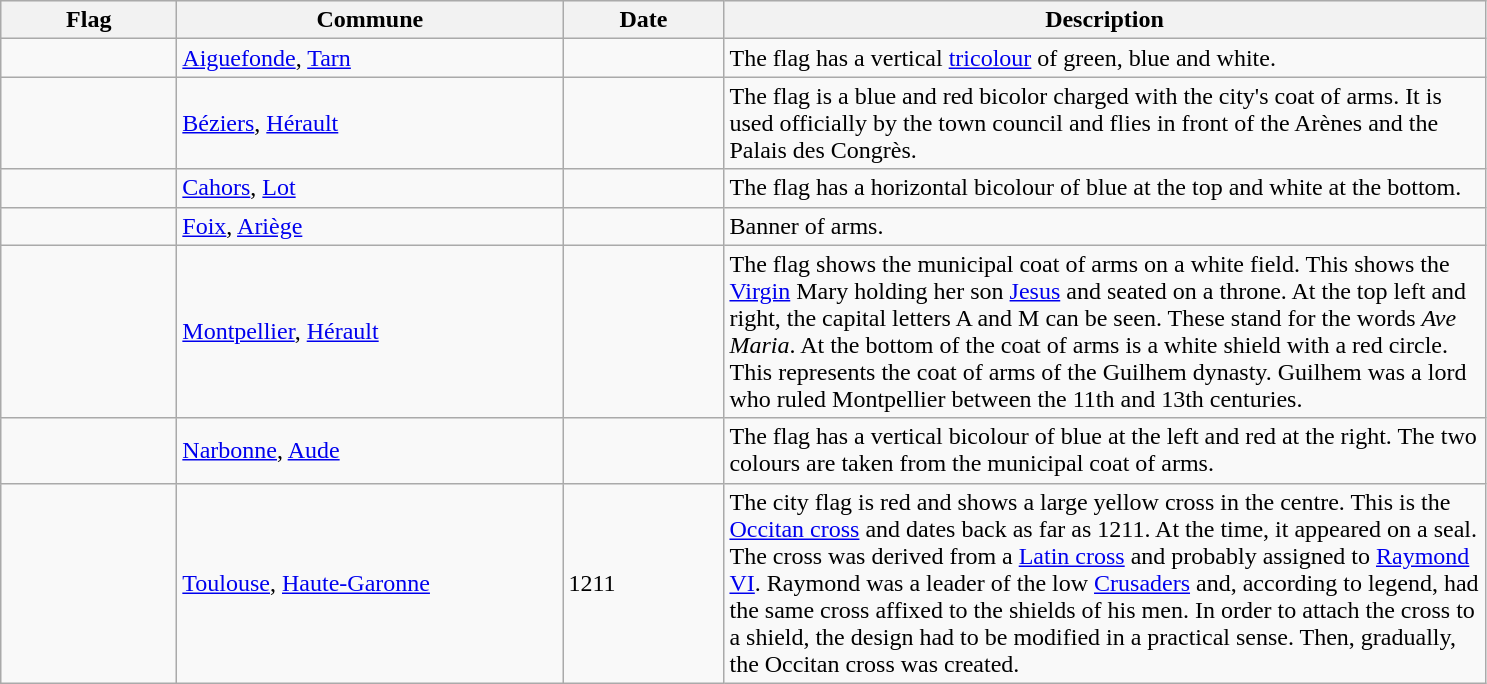<table class="wikitable">
<tr style="background:#efefef;">
<th style="width:110px;">Flag</th>
<th style="width:250px;">Commune</th>
<th style="width:100px;">Date</th>
<th style="width:500px;">Description</th>
</tr>
<tr>
<td></td>
<td><a href='#'>Aiguefonde</a>, <a href='#'>Tarn</a></td>
<td></td>
<td>The flag has a vertical <a href='#'>tricolour</a> of green, blue and white.</td>
</tr>
<tr>
<td></td>
<td><a href='#'>Béziers</a>, <a href='#'>Hérault</a></td>
<td></td>
<td>The flag is a blue and red bicolor charged with the city's coat of arms. It is used officially by the town council and flies in front of the Arènes and the Palais des Congrès.</td>
</tr>
<tr>
<td></td>
<td><a href='#'>Cahors</a>, <a href='#'>Lot</a></td>
<td></td>
<td>The flag has a horizontal bicolour of blue at the top and white at the bottom.</td>
</tr>
<tr>
<td></td>
<td><a href='#'>Foix</a>, <a href='#'>Ariège</a></td>
<td></td>
<td>Banner of arms.</td>
</tr>
<tr>
<td></td>
<td><a href='#'>Montpellier</a>, <a href='#'>Hérault</a></td>
<td></td>
<td>The flag shows the municipal coat of arms on a white field. This shows the <a href='#'>Virgin</a> Mary holding her son <a href='#'>Jesus</a> and seated on a throne. At the top left and right, the capital letters A and M can be seen. These stand for the words <em>Ave Maria</em>. At the bottom of the coat of arms is a white shield with a red circle. This represents the coat of arms of the Guilhem dynasty. Guilhem was a lord who ruled Montpellier between the 11th and 13th centuries.</td>
</tr>
<tr>
<td></td>
<td><a href='#'>Narbonne</a>, <a href='#'>Aude</a></td>
<td></td>
<td>The flag has a vertical bicolour of blue at the left and red at the right. The two colours are taken from the municipal coat of arms.</td>
</tr>
<tr>
<td></td>
<td><a href='#'>Toulouse</a>, <a href='#'>Haute-Garonne</a></td>
<td>1211</td>
<td>The city flag is red and shows a large yellow cross in the centre. This is the <a href='#'>Occitan cross</a> and dates back as far as 1211. At the time, it appeared on a seal. The cross was derived from a <a href='#'>Latin cross</a> and probably assigned to <a href='#'>Raymond VI</a>. Raymond was a leader of the low <a href='#'>Crusaders</a> and, according to legend, had the same cross affixed to the shields of his men. In order to attach the cross to a shield, the design had to be modified in a practical sense. Then, gradually, the Occitan cross was created.</td>
</tr>
</table>
